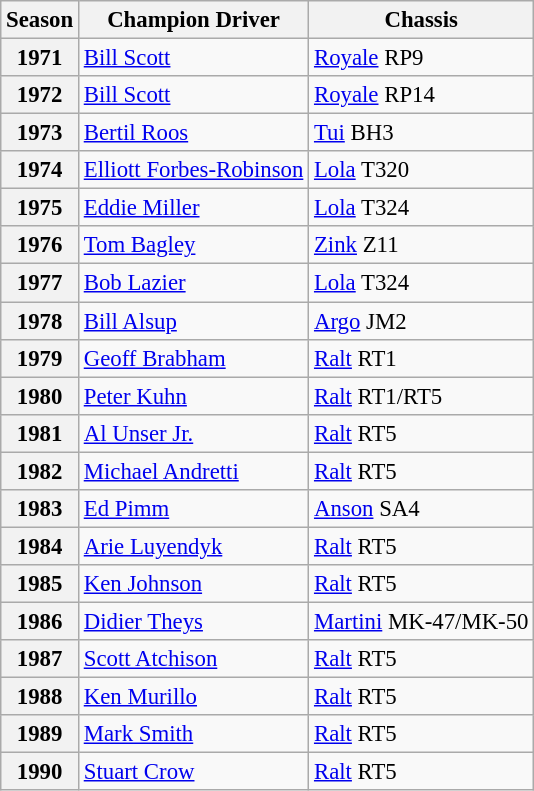<table class="wikitable" style="font-size: 95%;">
<tr>
<th>Season</th>
<th>Champion Driver</th>
<th>Chassis</th>
</tr>
<tr>
<th>1971</th>
<td> <a href='#'>Bill Scott</a></td>
<td><a href='#'>Royale</a> RP9</td>
</tr>
<tr>
<th>1972</th>
<td> <a href='#'>Bill Scott</a></td>
<td><a href='#'>Royale</a> RP14</td>
</tr>
<tr>
<th>1973</th>
<td> <a href='#'>Bertil Roos</a></td>
<td><a href='#'>Tui</a> BH3</td>
</tr>
<tr>
<th>1974</th>
<td> <a href='#'>Elliott Forbes-Robinson</a></td>
<td><a href='#'>Lola</a> T320</td>
</tr>
<tr>
<th>1975</th>
<td> <a href='#'>Eddie Miller</a></td>
<td><a href='#'>Lola</a> T324</td>
</tr>
<tr>
<th>1976</th>
<td> <a href='#'>Tom Bagley</a></td>
<td><a href='#'>Zink</a> Z11</td>
</tr>
<tr>
<th>1977</th>
<td> <a href='#'>Bob Lazier</a></td>
<td><a href='#'>Lola</a> T324</td>
</tr>
<tr>
<th>1978</th>
<td> <a href='#'>Bill Alsup</a></td>
<td><a href='#'>Argo</a> JM2</td>
</tr>
<tr>
<th>1979</th>
<td> <a href='#'>Geoff Brabham</a></td>
<td><a href='#'>Ralt</a> RT1</td>
</tr>
<tr>
<th>1980</th>
<td> <a href='#'>Peter Kuhn</a></td>
<td><a href='#'>Ralt</a> RT1/RT5</td>
</tr>
<tr>
<th>1981</th>
<td> <a href='#'>Al Unser Jr.</a></td>
<td><a href='#'>Ralt</a> RT5</td>
</tr>
<tr>
<th>1982</th>
<td> <a href='#'>Michael Andretti</a></td>
<td><a href='#'>Ralt</a> RT5</td>
</tr>
<tr>
<th>1983</th>
<td> <a href='#'>Ed Pimm</a></td>
<td><a href='#'>Anson</a> SA4</td>
</tr>
<tr>
<th>1984</th>
<td> <a href='#'>Arie Luyendyk</a></td>
<td><a href='#'>Ralt</a> RT5</td>
</tr>
<tr>
<th>1985</th>
<td> <a href='#'>Ken Johnson</a></td>
<td><a href='#'>Ralt</a> RT5</td>
</tr>
<tr>
<th>1986</th>
<td> <a href='#'>Didier Theys</a></td>
<td><a href='#'>Martini</a> MK-47/MK-50</td>
</tr>
<tr>
<th>1987</th>
<td> <a href='#'>Scott Atchison</a></td>
<td><a href='#'>Ralt</a> RT5</td>
</tr>
<tr>
<th>1988</th>
<td> <a href='#'>Ken Murillo</a></td>
<td><a href='#'>Ralt</a> RT5</td>
</tr>
<tr>
<th>1989</th>
<td> <a href='#'>Mark Smith</a></td>
<td><a href='#'>Ralt</a> RT5</td>
</tr>
<tr>
<th>1990</th>
<td> <a href='#'>Stuart Crow</a></td>
<td><a href='#'>Ralt</a> RT5</td>
</tr>
</table>
